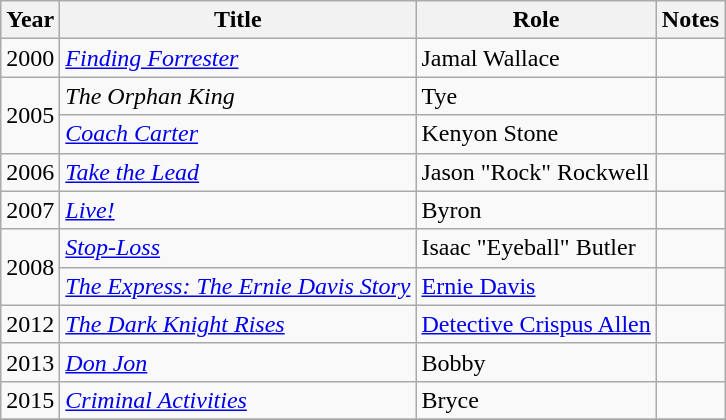<table class="wikitable sortable">
<tr>
<th>Year</th>
<th>Title</th>
<th>Role</th>
<th>Notes</th>
</tr>
<tr>
<td>2000</td>
<td><em><a href='#'>Finding Forrester</a></em></td>
<td>Jamal Wallace</td>
<td></td>
</tr>
<tr>
<td rowspan="2">2005</td>
<td><em>The Orphan King</em></td>
<td>Tye</td>
<td></td>
</tr>
<tr>
<td><em><a href='#'>Coach Carter</a></em></td>
<td>Kenyon Stone</td>
<td></td>
</tr>
<tr>
<td>2006</td>
<td><em><a href='#'>Take the Lead</a></em></td>
<td>Jason "Rock" Rockwell</td>
<td></td>
</tr>
<tr>
<td>2007</td>
<td><a href='#'><em>Live!</em></a></td>
<td>Byron</td>
<td></td>
</tr>
<tr>
<td rowspan="2">2008</td>
<td><em><a href='#'>Stop-Loss</a></em></td>
<td>Isaac "Eyeball" Butler</td>
<td></td>
</tr>
<tr>
<td><em><a href='#'>The Express: The Ernie Davis Story</a></em></td>
<td><a href='#'>Ernie Davis</a></td>
<td></td>
</tr>
<tr>
<td>2012</td>
<td><em><a href='#'>The Dark Knight Rises</a></em></td>
<td><a href='#'>Detective Crispus Allen</a></td>
<td></td>
</tr>
<tr>
<td>2013</td>
<td><em><a href='#'>Don Jon</a></em></td>
<td>Bobby</td>
<td></td>
</tr>
<tr>
<td>2015</td>
<td><em><a href='#'>Criminal Activities</a></em></td>
<td>Bryce</td>
<td></td>
</tr>
<tr>
</tr>
</table>
